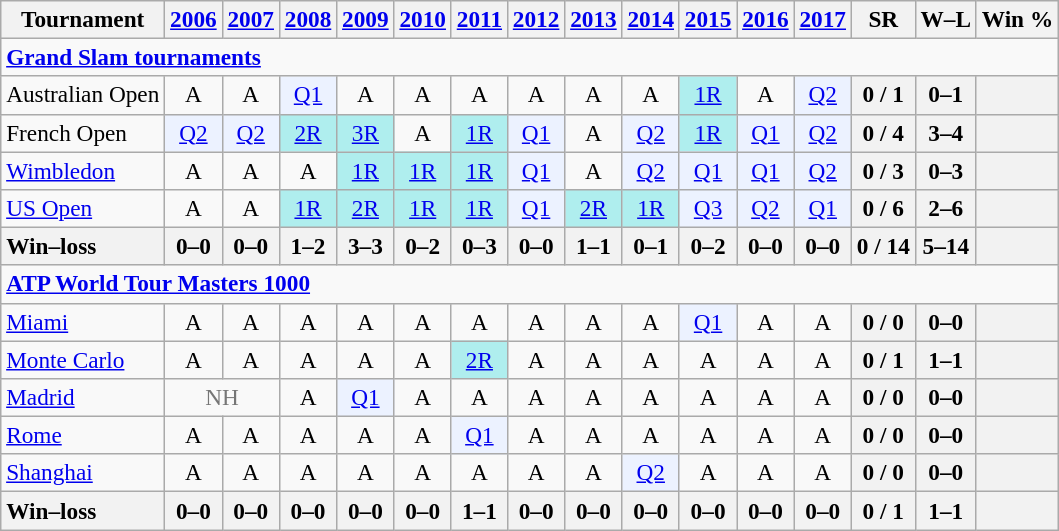<table class=wikitable style=text-align:center;font-size:97%>
<tr>
<th>Tournament</th>
<th><a href='#'>2006</a></th>
<th><a href='#'>2007</a></th>
<th><a href='#'>2008</a></th>
<th><a href='#'>2009</a></th>
<th><a href='#'>2010</a></th>
<th><a href='#'>2011</a></th>
<th><a href='#'>2012</a></th>
<th><a href='#'>2013</a></th>
<th><a href='#'>2014</a></th>
<th><a href='#'>2015</a></th>
<th><a href='#'>2016</a></th>
<th><a href='#'>2017</a></th>
<th>SR</th>
<th>W–L</th>
<th>Win %</th>
</tr>
<tr>
<td colspan="16" align="left"><strong><a href='#'>Grand Slam tournaments</a></strong></td>
</tr>
<tr>
<td align=left>Australian Open</td>
<td>A</td>
<td>A</td>
<td bgcolor=ecf2ff><a href='#'>Q1</a></td>
<td>A</td>
<td>A</td>
<td>A</td>
<td>A</td>
<td>A</td>
<td>A</td>
<td bgcolor=afeeee><a href='#'>1R</a></td>
<td>A</td>
<td bgcolor=ecf2ff><a href='#'>Q2</a></td>
<th>0 / 1</th>
<th>0–1</th>
<th></th>
</tr>
<tr>
<td align=left>French Open</td>
<td bgcolor=ecf2ff><a href='#'>Q2</a></td>
<td bgcolor=ecf2ff><a href='#'>Q2</a></td>
<td bgcolor=afeeee><a href='#'>2R</a></td>
<td bgcolor=afeeee><a href='#'>3R</a></td>
<td>A</td>
<td bgcolor=afeeee><a href='#'>1R</a></td>
<td bgcolor=ecf2ff><a href='#'>Q1</a></td>
<td>A</td>
<td bgcolor=ecf2ff><a href='#'>Q2</a></td>
<td bgcolor=afeeee><a href='#'>1R</a></td>
<td bgcolor=ecf2ff><a href='#'>Q1</a></td>
<td bgcolor=ecf2ff><a href='#'>Q2</a></td>
<th>0 / 4</th>
<th>3–4</th>
<th></th>
</tr>
<tr>
<td align=left><a href='#'>Wimbledon</a></td>
<td>A</td>
<td>A</td>
<td>A</td>
<td bgcolor=afeeee><a href='#'>1R</a></td>
<td bgcolor=afeeee><a href='#'>1R</a></td>
<td bgcolor=afeeee><a href='#'>1R</a></td>
<td bgcolor=ecf2ff><a href='#'>Q1</a></td>
<td>A</td>
<td bgcolor=ecf2ff><a href='#'>Q2</a></td>
<td bgcolor=ecf2ff><a href='#'>Q1</a></td>
<td bgcolor=ecf2ff><a href='#'>Q1</a></td>
<td bgcolor=ecf2ff><a href='#'>Q2</a></td>
<th>0 / 3</th>
<th>0–3</th>
<th></th>
</tr>
<tr>
<td align=left><a href='#'>US Open</a></td>
<td>A</td>
<td>A</td>
<td bgcolor=afeeee><a href='#'>1R</a></td>
<td bgcolor=afeeee><a href='#'>2R</a></td>
<td bgcolor=afeeee><a href='#'>1R</a></td>
<td bgcolor=afeeee><a href='#'>1R</a></td>
<td bgcolor=ecf2ff><a href='#'>Q1</a></td>
<td bgcolor=afeeee><a href='#'>2R</a></td>
<td bgcolor=afeeee><a href='#'>1R</a></td>
<td bgcolor=ecf2ff><a href='#'>Q3</a></td>
<td bgcolor=ecf2ff><a href='#'>Q2</a></td>
<td bgcolor=ecf2ff><a href='#'>Q1</a></td>
<th>0 / 6</th>
<th>2–6</th>
<th></th>
</tr>
<tr>
<th style=text-align:left>Win–loss</th>
<th>0–0</th>
<th>0–0</th>
<th>1–2</th>
<th>3–3</th>
<th>0–2</th>
<th>0–3</th>
<th>0–0</th>
<th>1–1</th>
<th>0–1</th>
<th>0–2</th>
<th>0–0</th>
<th>0–0</th>
<th>0 / 14</th>
<th>5–14</th>
<th></th>
</tr>
<tr>
<td colspan="16" style="text-align:left"><strong><a href='#'>ATP World Tour Masters 1000</a></strong></td>
</tr>
<tr>
<td align=left><a href='#'>Miami</a></td>
<td>A</td>
<td>A</td>
<td>A</td>
<td>A</td>
<td>A</td>
<td>A</td>
<td>A</td>
<td>A</td>
<td>A</td>
<td bgcolor=ecf2ff><a href='#'>Q1</a></td>
<td>A</td>
<td>A</td>
<th>0 / 0</th>
<th>0–0</th>
<th></th>
</tr>
<tr>
<td align=left><a href='#'>Monte Carlo</a></td>
<td>A</td>
<td>A</td>
<td>A</td>
<td>A</td>
<td>A</td>
<td bgcolor=afeeee><a href='#'>2R</a></td>
<td>A</td>
<td>A</td>
<td>A</td>
<td>A</td>
<td>A</td>
<td>A</td>
<th>0 / 1</th>
<th>1–1</th>
<th></th>
</tr>
<tr>
<td align=left><a href='#'>Madrid</a></td>
<td colspan=2 style=color:#767676>NH</td>
<td>A</td>
<td bgcolor=ecf2ff><a href='#'>Q1</a></td>
<td>A</td>
<td>A</td>
<td>A</td>
<td>A</td>
<td>A</td>
<td>A</td>
<td>A</td>
<td>A</td>
<th>0 / 0</th>
<th>0–0</th>
<th></th>
</tr>
<tr>
<td align=left><a href='#'>Rome</a></td>
<td>A</td>
<td>A</td>
<td>A</td>
<td>A</td>
<td>A</td>
<td bgcolor=ecf2ff><a href='#'>Q1</a></td>
<td>A</td>
<td>A</td>
<td>A</td>
<td>A</td>
<td>A</td>
<td>A</td>
<th>0 / 0</th>
<th>0–0</th>
<th></th>
</tr>
<tr>
<td align=left><a href='#'>Shanghai</a></td>
<td>A</td>
<td>A</td>
<td>A</td>
<td>A</td>
<td>A</td>
<td>A</td>
<td>A</td>
<td>A</td>
<td bgcolor=ecf2ff><a href='#'>Q2</a></td>
<td>A</td>
<td>A</td>
<td>A</td>
<th>0 / 0</th>
<th>0–0</th>
<th></th>
</tr>
<tr>
<th style=text-align:left>Win–loss</th>
<th>0–0</th>
<th>0–0</th>
<th>0–0</th>
<th>0–0</th>
<th>0–0</th>
<th>1–1</th>
<th>0–0</th>
<th>0–0</th>
<th>0–0</th>
<th>0–0</th>
<th>0–0</th>
<th>0–0</th>
<th>0 / 1</th>
<th>1–1</th>
<th></th>
</tr>
</table>
